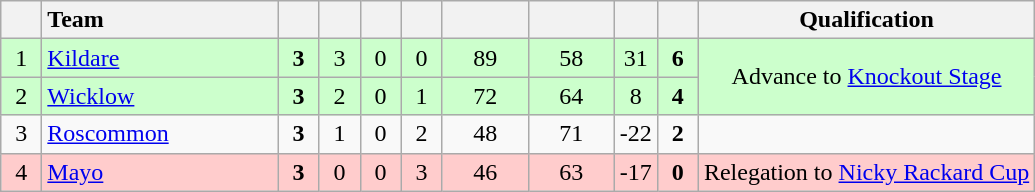<table class="wikitable" style="text-align:center">
<tr>
<th width="20"></th>
<th width="150" style="text-align:left;">Team</th>
<th width="20"></th>
<th width="20"></th>
<th width="20"></th>
<th width="20"></th>
<th width="50"></th>
<th width="50"></th>
<th width="20"></th>
<th width="20"></th>
<th>Qualification</th>
</tr>
<tr style="background:#ccffcc">
<td>1</td>
<td align="left"> <a href='#'>Kildare</a></td>
<td><strong>3</strong></td>
<td>3</td>
<td>0</td>
<td>0</td>
<td>89</td>
<td>58</td>
<td>31</td>
<td><strong>6</strong></td>
<td rowspan="2">Advance to <a href='#'>Knockout Stage</a></td>
</tr>
<tr style="background:#ccffcc">
<td>2</td>
<td align="left"> <a href='#'>Wicklow</a></td>
<td><strong>3</strong></td>
<td>2</td>
<td>0</td>
<td>1</td>
<td>72</td>
<td>64</td>
<td>8</td>
<td><strong>4</strong></td>
</tr>
<tr>
<td>3</td>
<td align="left"><a href='#'>Roscommon</a></td>
<td><strong>3</strong></td>
<td>1</td>
<td>0</td>
<td>2</td>
<td>48</td>
<td>71</td>
<td>-22</td>
<td><strong>2</strong></td>
<td></td>
</tr>
<tr style="background:#ffcccc">
<td>4</td>
<td align="left"> <a href='#'>Mayo</a></td>
<td><strong>3</strong></td>
<td>0</td>
<td>0</td>
<td>3</td>
<td>46</td>
<td>63</td>
<td>-17</td>
<td><strong>0</strong></td>
<td>Relegation to <a href='#'>Nicky Rackard Cup</a></td>
</tr>
</table>
